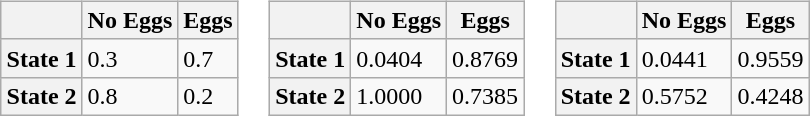<table border="0" style="background:transparent; margin: 1em auto 1em auto;">
<tr valign="bottom">
<td><br><table class="wikitable">
<tr>
<th></th>
<th>No Eggs</th>
<th>Eggs</th>
</tr>
<tr>
<th>State 1</th>
<td>0.3</td>
<td>0.7</td>
</tr>
<tr>
<th>State 2</th>
<td>0.8</td>
<td>0.2</td>
</tr>
</table>
</td>
<td><br><table class="wikitable">
<tr>
<th></th>
<th>No Eggs</th>
<th>Eggs</th>
</tr>
<tr>
<th>State 1</th>
<td>0.0404</td>
<td>0.8769</td>
</tr>
<tr>
<th>State 2</th>
<td>1.0000</td>
<td>0.7385</td>
</tr>
</table>
</td>
<td><br><table class="wikitable">
<tr>
<th></th>
<th>No Eggs</th>
<th>Eggs</th>
</tr>
<tr>
<th>State 1</th>
<td>0.0441</td>
<td>0.9559</td>
</tr>
<tr>
<th>State 2</th>
<td>0.5752</td>
<td>0.4248</td>
</tr>
</table>
</td>
</tr>
</table>
